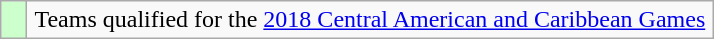<table class="wikitable" style="text-align: center;">
<tr>
<td width=10px bgcolor=#ccffcc></td>
<td width=450px>Teams qualified for the <a href='#'>2018 Central American and Caribbean Games</a></td>
</tr>
</table>
